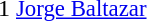<table cellspacing=0 cellpadding=0>
<tr>
<td><div>1 </div></td>
<td style="font-size: 95%"> <a href='#'>Jorge Baltazar</a></td>
</tr>
</table>
